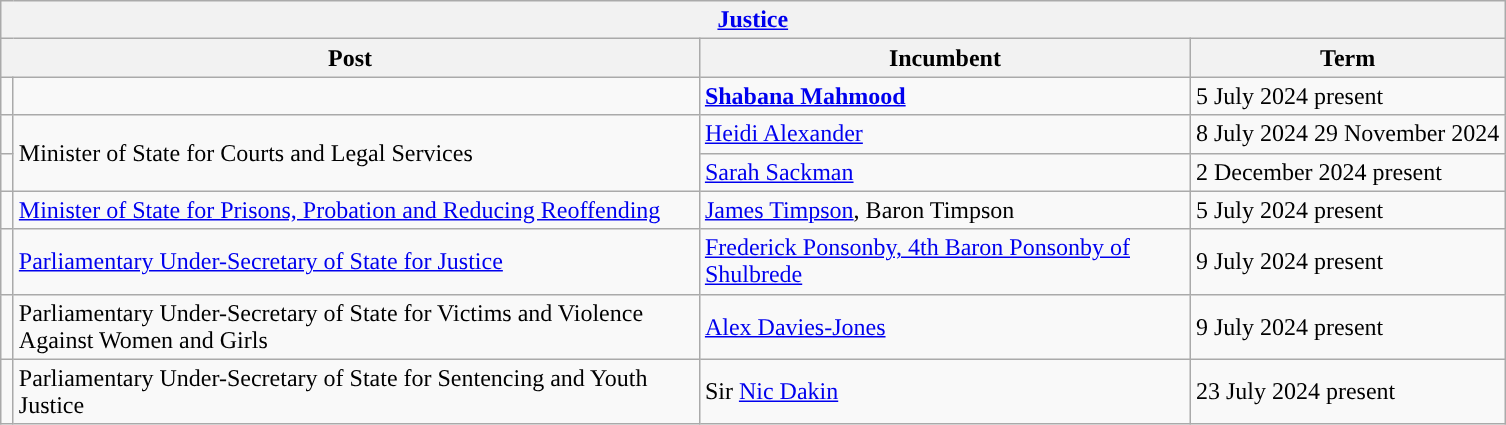<table class="wikitable">
<tr>
<th colspan="4"><a href='#'>Justice</a></th>
</tr>
<tr>
<th colspan="2">Post</th>
<th>Incumbent</th>
<th>Term</th>
</tr>
<tr>
<td style="width: 1px; background: "></td>
<td style="width: 450px;"></td>
<td style="width: 320px;"><strong><a href='#'>Shabana Mahmood</a></strong></td>
<td>5 July 2024 present</td>
</tr>
<tr>
<td rowspan="1" style="width: 1px; background: "></td>
<td rowspan="2">Minister of State for Courts and Legal Services</td>
<td><a href='#'>Heidi Alexander</a></td>
<td>8 July 2024 29 November 2024</td>
</tr>
<tr>
<td style="width: 1px; background: "></td>
<td><a href='#'>Sarah Sackman</a></td>
<td>2 December 2024 present</td>
</tr>
<tr>
<td style="width: 1px; background: "></td>
<td><a href='#'>Minister of State for Prisons, Probation and Reducing Reoffending</a></td>
<td><a href='#'>James Timpson</a>, Baron Timpson </td>
<td>5 July 2024 present</td>
</tr>
<tr>
<td rowspan="1" style="width: 1px; background: "></td>
<td rowspan="1"><a href='#'>Parliamentary Under-Secretary of State for Justice</a></td>
<td><a href='#'>Frederick Ponsonby, 4th Baron Ponsonby of Shulbrede</a> </td>
<td>9 July 2024 present</td>
</tr>
<tr>
<td rowspan="1" style="width: 1px; background: "></td>
<td>Parliamentary Under-Secretary of State for Victims and Violence Against Women and Girls</td>
<td><a href='#'>Alex Davies-Jones</a></td>
<td>9 July 2024 present</td>
</tr>
<tr>
<td rowspan="1" style="width: 1px; background: "></td>
<td rowspan="1">Parliamentary Under-Secretary of State for Sentencing and Youth Justice</td>
<td style="width: 320px;">Sir <a href='#'>Nic Dakin</a> </td>
<td>23 July 2024 present</td>
</tr>
</table>
